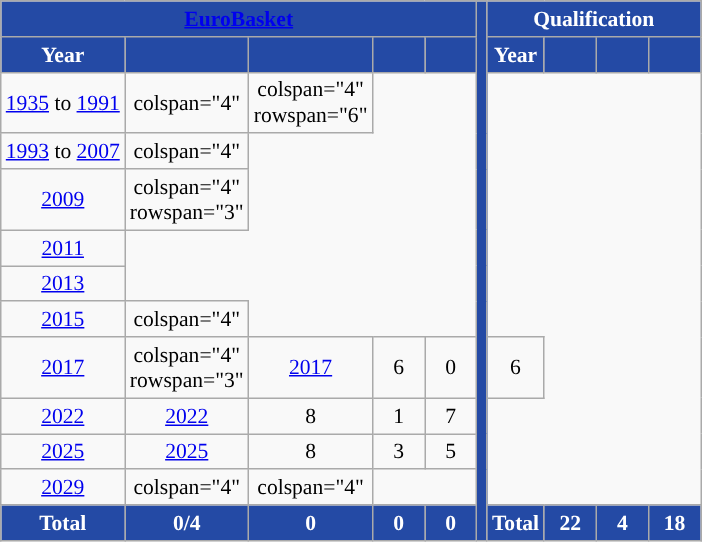<table class="wikitable" style="text-align: center;font-size:90%;">
<tr>
<th colspan="5" style="background:#244AA5;color:white;"><a href='#'><span>EuroBasket</span></a></th>
<th rowspan="13" style="background:#244AA5"></th>
<th colspan="4" style="background:#244AA5;color:white;">Qualification</th>
</tr>
<tr>
<th style="background:#244AA5;color:white;">Year</th>
<th width="28" style="background:#244AA5;color:white;"></th>
<th width="28" style="background:#244AA5;color:white;"></th>
<th width="28" style="background:#244AA5;color:white;"></th>
<th width="28" style="background:#244AA5;color:white;"></th>
<th style="background:#244AA5;color:white;">Year</th>
<th width="28" style="background:#244AA5;color:white;"></th>
<th width="28" style="background:#244AA5;color:white;"></th>
<th width="28" style="background:#244AA5;color:white;"></th>
</tr>
<tr>
<td> <a href='#'>1935</a> to  <a href='#'>1991</a></td>
<td>colspan="4" </td>
<td>colspan="4" rowspan="6" </td>
</tr>
<tr>
<td> <a href='#'>1993</a> to  <a href='#'>2007</a></td>
<td>colspan="4" </td>
</tr>
<tr>
<td> <a href='#'>2009</a></td>
<td>colspan="4" rowspan="3" </td>
</tr>
<tr>
<td> <a href='#'>2011</a></td>
</tr>
<tr>
<td> <a href='#'>2013</a></td>
</tr>
<tr>
<td> <a href='#'>2015</a></td>
<td>colspan="4" </td>
</tr>
<tr>
<td> <a href='#'>2017</a></td>
<td>colspan="4" rowspan="3" </td>
<td><a href='#'>2017</a></td>
<td>6</td>
<td>0</td>
<td>6</td>
</tr>
<tr>
<td> <a href='#'>2022</a></td>
<td><a href='#'>2022</a></td>
<td>8</td>
<td>1</td>
<td>7</td>
</tr>
<tr>
<td> <a href='#'>2025</a></td>
<td><a href='#'>2025</a></td>
<td>8</td>
<td>3</td>
<td>5</td>
</tr>
<tr>
<td> <a href='#'>2029</a></td>
<td>colspan="4" </td>
<td>colspan="4" </td>
</tr>
<tr>
<th style="background:#244AA5;color:white;">Total</th>
<th style="background:#244AA5;color:white;">0/4</th>
<th style="background:#244AA5;color:white;">0</th>
<th style="background:#244AA5;color:white;">0</th>
<th style="background:#244AA5;color:white;">0</th>
<th style="background:#244AA5;color:white;">Total</th>
<th style="background:#244AA5;color:white;">22</th>
<th style="background:#244AA5;color:white;">4</th>
<th style="background:#244AA5;color:white;">18</th>
</tr>
</table>
